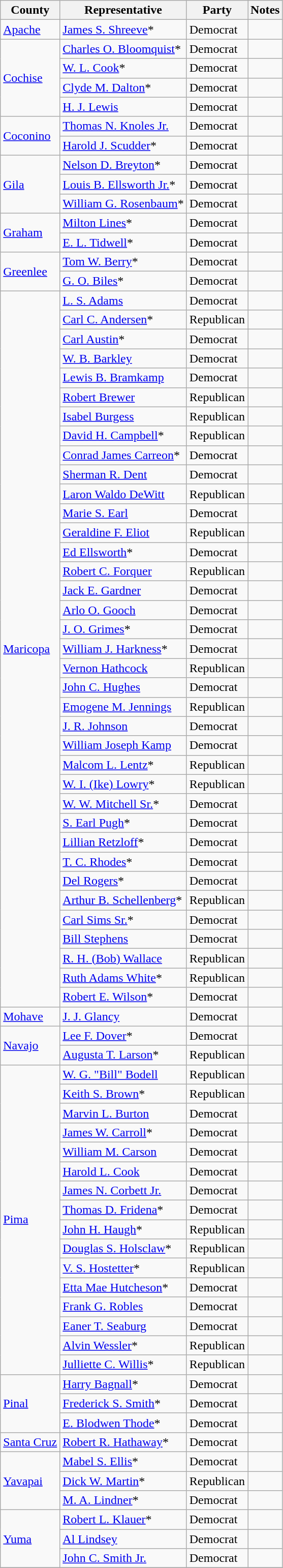<table class="wikitable">
<tr>
<th>County</th>
<th>Representative</th>
<th>Party</th>
<th>Notes</th>
</tr>
<tr>
<td><a href='#'>Apache</a></td>
<td><a href='#'>James S. Shreeve</a>*</td>
<td>Democrat</td>
<td></td>
</tr>
<tr>
<td rowspan="4"><a href='#'>Cochise</a></td>
<td><a href='#'>Charles O. Bloomquist</a>*</td>
<td>Democrat</td>
<td></td>
</tr>
<tr>
<td><a href='#'>W. L. Cook</a>*</td>
<td>Democrat</td>
<td></td>
</tr>
<tr>
<td><a href='#'>Clyde M. Dalton</a>*</td>
<td>Democrat</td>
<td></td>
</tr>
<tr>
<td><a href='#'>H. J. Lewis</a></td>
<td>Democrat</td>
<td></td>
</tr>
<tr>
<td rowspan="2"><a href='#'>Coconino</a></td>
<td><a href='#'>Thomas N. Knoles Jr.</a></td>
<td>Democrat</td>
<td></td>
</tr>
<tr>
<td><a href='#'>Harold J. Scudder</a>*</td>
<td>Democrat</td>
<td></td>
</tr>
<tr>
<td rowspan="3"><a href='#'>Gila</a></td>
<td><a href='#'>Nelson D. Breyton</a>*</td>
<td>Democrat</td>
<td></td>
</tr>
<tr>
<td><a href='#'>Louis B. Ellsworth Jr.</a>*</td>
<td>Democrat</td>
<td></td>
</tr>
<tr>
<td><a href='#'>William G. Rosenbaum</a>*</td>
<td>Democrat</td>
<td></td>
</tr>
<tr>
<td rowspan="2"><a href='#'>Graham</a></td>
<td><a href='#'>Milton Lines</a>*</td>
<td>Democrat</td>
<td></td>
</tr>
<tr>
<td><a href='#'>E. L. Tidwell</a>*</td>
<td>Democrat</td>
<td></td>
</tr>
<tr>
<td rowspan="2"><a href='#'>Greenlee</a></td>
<td><a href='#'>Tom W. Berry</a>*</td>
<td>Democrat</td>
<td></td>
</tr>
<tr>
<td><a href='#'>G. O. Biles</a>*</td>
<td>Democrat</td>
<td></td>
</tr>
<tr>
<td rowspan="37"><a href='#'>Maricopa</a></td>
<td><a href='#'>L. S. Adams</a></td>
<td>Democrat</td>
<td></td>
</tr>
<tr>
<td><a href='#'>Carl C. Andersen</a>*</td>
<td>Republican</td>
<td></td>
</tr>
<tr>
<td><a href='#'>Carl Austin</a>*</td>
<td>Democrat</td>
<td></td>
</tr>
<tr>
<td><a href='#'>W. B. Barkley</a></td>
<td>Democrat</td>
<td></td>
</tr>
<tr>
<td><a href='#'>Lewis B. Bramkamp</a></td>
<td>Democrat</td>
<td></td>
</tr>
<tr>
<td><a href='#'>Robert Brewer</a></td>
<td>Republican</td>
<td></td>
</tr>
<tr>
<td><a href='#'>Isabel Burgess</a></td>
<td>Republican</td>
<td></td>
</tr>
<tr>
<td><a href='#'>David H. Campbell</a>*</td>
<td>Republican</td>
<td></td>
</tr>
<tr>
<td><a href='#'>Conrad James Carreon</a>*</td>
<td>Democrat</td>
<td></td>
</tr>
<tr>
<td><a href='#'>Sherman R. Dent</a></td>
<td>Democrat</td>
<td></td>
</tr>
<tr>
<td><a href='#'>Laron Waldo DeWitt</a></td>
<td>Republican</td>
<td></td>
</tr>
<tr>
<td><a href='#'>Marie S. Earl</a></td>
<td>Democrat</td>
<td></td>
</tr>
<tr>
<td><a href='#'>Geraldine F. Eliot</a></td>
<td>Republican</td>
<td></td>
</tr>
<tr>
<td><a href='#'>Ed Ellsworth</a>*</td>
<td>Democrat</td>
<td></td>
</tr>
<tr>
<td><a href='#'>Robert C. Forquer</a></td>
<td>Republican</td>
<td></td>
</tr>
<tr>
<td><a href='#'>Jack E. Gardner</a></td>
<td>Democrat</td>
<td></td>
</tr>
<tr>
<td><a href='#'>Arlo O. Gooch</a></td>
<td>Democrat</td>
<td></td>
</tr>
<tr>
<td><a href='#'>J. O. Grimes</a>*</td>
<td>Democrat</td>
<td></td>
</tr>
<tr>
<td><a href='#'>William J. Harkness</a>*</td>
<td>Democrat</td>
<td></td>
</tr>
<tr>
<td><a href='#'>Vernon Hathcock</a></td>
<td>Republican</td>
<td></td>
</tr>
<tr>
<td><a href='#'>John C. Hughes</a></td>
<td>Democrat</td>
<td></td>
</tr>
<tr>
<td><a href='#'>Emogene M. Jennings</a></td>
<td>Republican</td>
<td></td>
</tr>
<tr>
<td><a href='#'>J. R. Johnson</a></td>
<td>Democrat</td>
<td></td>
</tr>
<tr>
<td><a href='#'>William Joseph Kamp</a></td>
<td>Democrat</td>
<td></td>
</tr>
<tr>
<td><a href='#'>Malcom L. Lentz</a>*</td>
<td>Republican</td>
<td></td>
</tr>
<tr>
<td><a href='#'>W. I. (Ike) Lowry</a>*</td>
<td>Republican</td>
<td></td>
</tr>
<tr>
<td><a href='#'>W. W. Mitchell Sr.</a>*</td>
<td>Democrat</td>
<td></td>
</tr>
<tr>
<td><a href='#'>S. Earl Pugh</a>*</td>
<td>Democrat</td>
<td></td>
</tr>
<tr>
<td><a href='#'>Lillian Retzloff</a>*</td>
<td>Democrat</td>
<td></td>
</tr>
<tr>
<td><a href='#'>T. C. Rhodes</a>*</td>
<td>Democrat</td>
<td></td>
</tr>
<tr>
<td><a href='#'>Del Rogers</a>*</td>
<td>Democrat</td>
<td></td>
</tr>
<tr>
<td><a href='#'>Arthur B. Schellenberg</a>*</td>
<td>Republican</td>
<td></td>
</tr>
<tr>
<td><a href='#'>Carl Sims Sr.</a>*</td>
<td>Democrat</td>
<td></td>
</tr>
<tr>
<td><a href='#'>Bill Stephens</a></td>
<td>Democrat</td>
<td></td>
</tr>
<tr>
<td><a href='#'>R. H. (Bob) Wallace</a></td>
<td>Republican</td>
<td></td>
</tr>
<tr>
<td><a href='#'>Ruth Adams White</a>*</td>
<td>Republican</td>
<td></td>
</tr>
<tr>
<td><a href='#'>Robert E. Wilson</a>*</td>
<td>Democrat</td>
<td></td>
</tr>
<tr>
<td><a href='#'>Mohave</a></td>
<td><a href='#'>J. J. Glancy</a></td>
<td>Democrat</td>
<td></td>
</tr>
<tr>
<td rowspan="2"><a href='#'>Navajo</a></td>
<td><a href='#'>Lee F. Dover</a>*</td>
<td>Democrat</td>
<td></td>
</tr>
<tr>
<td><a href='#'>Augusta T. Larson</a>*</td>
<td>Republican</td>
<td></td>
</tr>
<tr>
<td rowspan="16"><a href='#'>Pima</a></td>
<td><a href='#'>W. G. "Bill" Bodell</a></td>
<td>Republican</td>
<td></td>
</tr>
<tr>
<td><a href='#'>Keith S. Brown</a>*</td>
<td>Republican</td>
<td></td>
</tr>
<tr>
<td><a href='#'>Marvin L. Burton</a></td>
<td>Democrat</td>
<td></td>
</tr>
<tr>
<td><a href='#'>James W. Carroll</a>*</td>
<td>Democrat</td>
<td></td>
</tr>
<tr>
<td><a href='#'>William M. Carson</a></td>
<td>Democrat</td>
<td></td>
</tr>
<tr>
<td><a href='#'>Harold L. Cook</a></td>
<td>Democrat</td>
<td></td>
</tr>
<tr>
<td><a href='#'>James N. Corbett Jr.</a></td>
<td>Democrat</td>
<td></td>
</tr>
<tr>
<td><a href='#'>Thomas D. Fridena</a>*</td>
<td>Democrat</td>
<td></td>
</tr>
<tr>
<td><a href='#'>John H. Haugh</a>*</td>
<td>Republican</td>
<td></td>
</tr>
<tr>
<td><a href='#'>Douglas S. Holsclaw</a>*</td>
<td>Republican</td>
<td></td>
</tr>
<tr>
<td><a href='#'>V. S. Hostetter</a>*</td>
<td>Republican</td>
<td></td>
</tr>
<tr>
<td><a href='#'>Etta Mae Hutcheson</a>*</td>
<td>Democrat</td>
<td></td>
</tr>
<tr>
<td><a href='#'>Frank G. Robles</a></td>
<td>Democrat</td>
<td></td>
</tr>
<tr>
<td><a href='#'>Eaner T. Seaburg</a></td>
<td>Democrat</td>
<td></td>
</tr>
<tr>
<td><a href='#'>Alvin Wessler</a>*</td>
<td>Republican</td>
<td></td>
</tr>
<tr>
<td><a href='#'>Julliette C. Willis</a>*</td>
<td>Republican</td>
<td></td>
</tr>
<tr>
<td rowspan="3"><a href='#'>Pinal</a></td>
<td><a href='#'>Harry Bagnall</a>*</td>
<td>Democrat</td>
<td></td>
</tr>
<tr>
<td><a href='#'>Frederick S. Smith</a>*</td>
<td>Democrat</td>
<td></td>
</tr>
<tr>
<td><a href='#'>E. Blodwen Thode</a>*</td>
<td>Democrat</td>
<td></td>
</tr>
<tr>
<td><a href='#'>Santa Cruz</a></td>
<td><a href='#'>Robert R. Hathaway</a>*</td>
<td>Democrat</td>
<td></td>
</tr>
<tr>
<td rowspan="3"><a href='#'>Yavapai</a></td>
<td><a href='#'>Mabel S. Ellis</a>*</td>
<td>Democrat</td>
<td></td>
</tr>
<tr>
<td><a href='#'>Dick W. Martin</a>*</td>
<td>Republican</td>
<td></td>
</tr>
<tr>
<td><a href='#'>M. A. Lindner</a>*</td>
<td>Democrat</td>
<td></td>
</tr>
<tr>
<td rowspan="3"><a href='#'>Yuma</a></td>
<td><a href='#'>Robert L. Klauer</a>*</td>
<td>Democrat</td>
<td></td>
</tr>
<tr>
<td><a href='#'>Al Lindsey</a></td>
<td>Democrat</td>
<td></td>
</tr>
<tr>
<td><a href='#'>John C. Smith Jr.</a></td>
<td>Democrat</td>
<td></td>
</tr>
<tr>
</tr>
</table>
